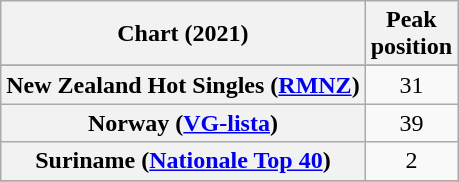<table class="wikitable sortable plainrowheaders" style="text-align:center">
<tr>
<th scope="col">Chart (2021)</th>
<th scope="col">Peak<br>position</th>
</tr>
<tr>
</tr>
<tr>
</tr>
<tr>
</tr>
<tr>
<th scope="row">New Zealand Hot Singles (<a href='#'>RMNZ</a>)</th>
<td>31</td>
</tr>
<tr>
<th scope="row">Norway (<a href='#'>VG-lista</a>)</th>
<td>39</td>
</tr>
<tr>
<th scope="row">Suriname (<a href='#'>Nationale Top 40</a>)</th>
<td>2</td>
</tr>
<tr>
</tr>
</table>
